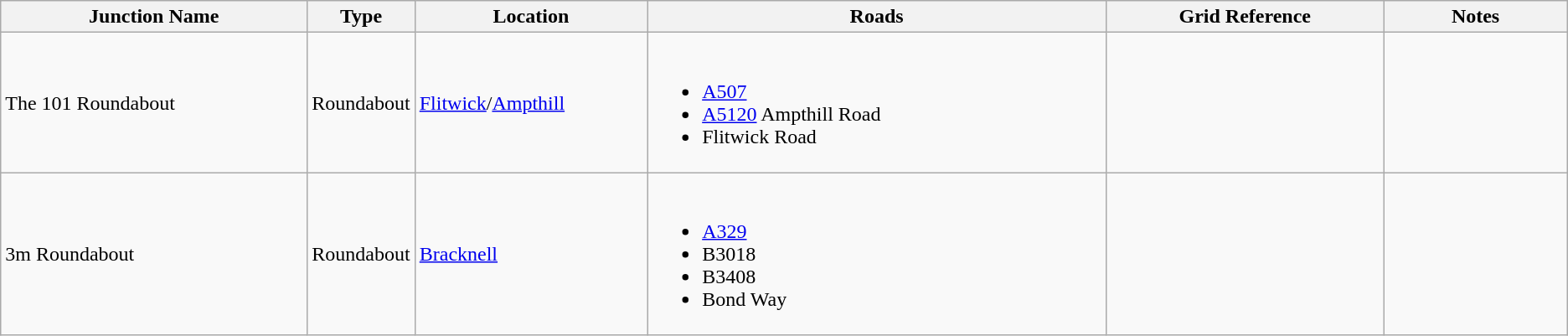<table class=wikitable>
<tr>
<th width=20%>Junction Name</th>
<th width=5%>Type</th>
<th width=15%>Location</th>
<th width=30%>Roads</th>
<th width=18%>Grid Reference</th>
<th width=25%>Notes</th>
</tr>
<tr>
<td>The 101 Roundabout</td>
<td>Roundabout</td>
<td><a href='#'>Flitwick</a>/<a href='#'>Ampthill</a></td>
<td><br><ul><li><a href='#'>A507</a></li><li><a href='#'>A5120</a> Ampthill Road</li><li>Flitwick Road</li></ul></td>
<td></td>
<td></td>
</tr>
<tr>
<td>3m Roundabout</td>
<td>Roundabout</td>
<td><a href='#'>Bracknell</a></td>
<td><br><ul><li><a href='#'>A329</a></li><li>B3018</li><li>B3408</li><li>Bond Way</li></ul></td>
<td></td>
<td></td>
</tr>
</table>
